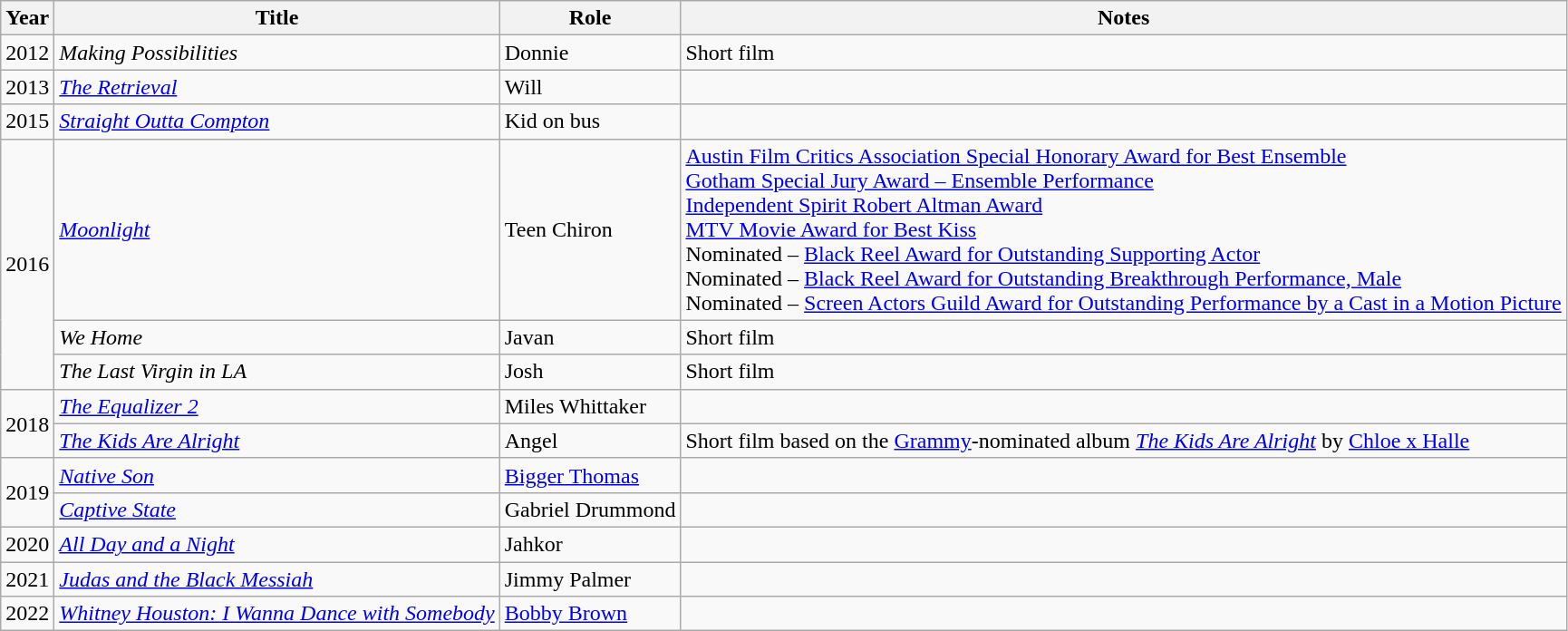<table class="wikitable sortable">
<tr>
<th>Year</th>
<th>Title</th>
<th>Role</th>
<th class="unsortable">Notes</th>
</tr>
<tr>
<td>2012</td>
<td><em>Making Possibilities</em></td>
<td>Donnie</td>
<td>Short film <br> </td>
</tr>
<tr>
<td>2013</td>
<td><em><a href='#'>The Retrieval</a></em></td>
<td>Will</td>
<td></td>
</tr>
<tr>
<td>2015</td>
<td><em><a href='#'>Straight Outta Compton</a></em></td>
<td>Kid on bus</td>
<td></td>
</tr>
<tr>
<td rowspan="3">2016</td>
<td><em><a href='#'>Moonlight</a></em></td>
<td>Teen Chiron</td>
<td><a href='#'>Austin Film Critics Association Special Honorary Award for Best Ensemble</a><br><a href='#'>Gotham Special Jury Award – Ensemble Performance</a><br><a href='#'>Independent Spirit Robert Altman Award</a><br><a href='#'>MTV Movie Award for Best Kiss</a><br>Nominated – <a href='#'>Black Reel Award for Outstanding Supporting Actor</a><br>Nominated – <a href='#'>Black Reel Award for Outstanding Breakthrough Performance, Male</a><br>Nominated – <a href='#'>Screen Actors Guild Award for Outstanding Performance by a Cast in a Motion Picture</a></td>
</tr>
<tr>
<td><em>We Home</em></td>
<td>Javan</td>
<td>Short film</td>
</tr>
<tr>
<td><em>The Last Virgin in LA</em></td>
<td>Josh</td>
<td>Short film</td>
</tr>
<tr>
<td rowspan=2>2018</td>
<td><em><a href='#'>The Equalizer 2</a></em></td>
<td>Miles Whittaker</td>
<td></td>
</tr>
<tr>
<td><em><a href='#'>The Kids Are Alright</a></em></td>
<td>Angel</td>
<td>Short film based on the <a href='#'>Grammy</a>-nominated album <em><a href='#'>The Kids Are Alright</a></em> by <a href='#'>Chloe x Halle</a></td>
</tr>
<tr>
<td rowspan=2>2019</td>
<td><em><a href='#'>Native Son</a></em></td>
<td><a href='#'>Bigger Thomas</a></td>
<td></td>
</tr>
<tr>
<td><em><a href='#'>Captive State</a></em></td>
<td>Gabriel Drummond</td>
<td></td>
</tr>
<tr>
<td>2020</td>
<td><em><a href='#'>All Day and a Night</a></em></td>
<td>Jahkor</td>
<td></td>
</tr>
<tr>
<td>2021</td>
<td><em><a href='#'>Judas and the Black Messiah</a></em></td>
<td>Jimmy Palmer</td>
<td></td>
</tr>
<tr>
<td>2022</td>
<td><em><a href='#'>Whitney Houston: I Wanna Dance with Somebody</a></em></td>
<td><a href='#'>Bobby Brown</a></td>
<td></td>
</tr>
</table>
